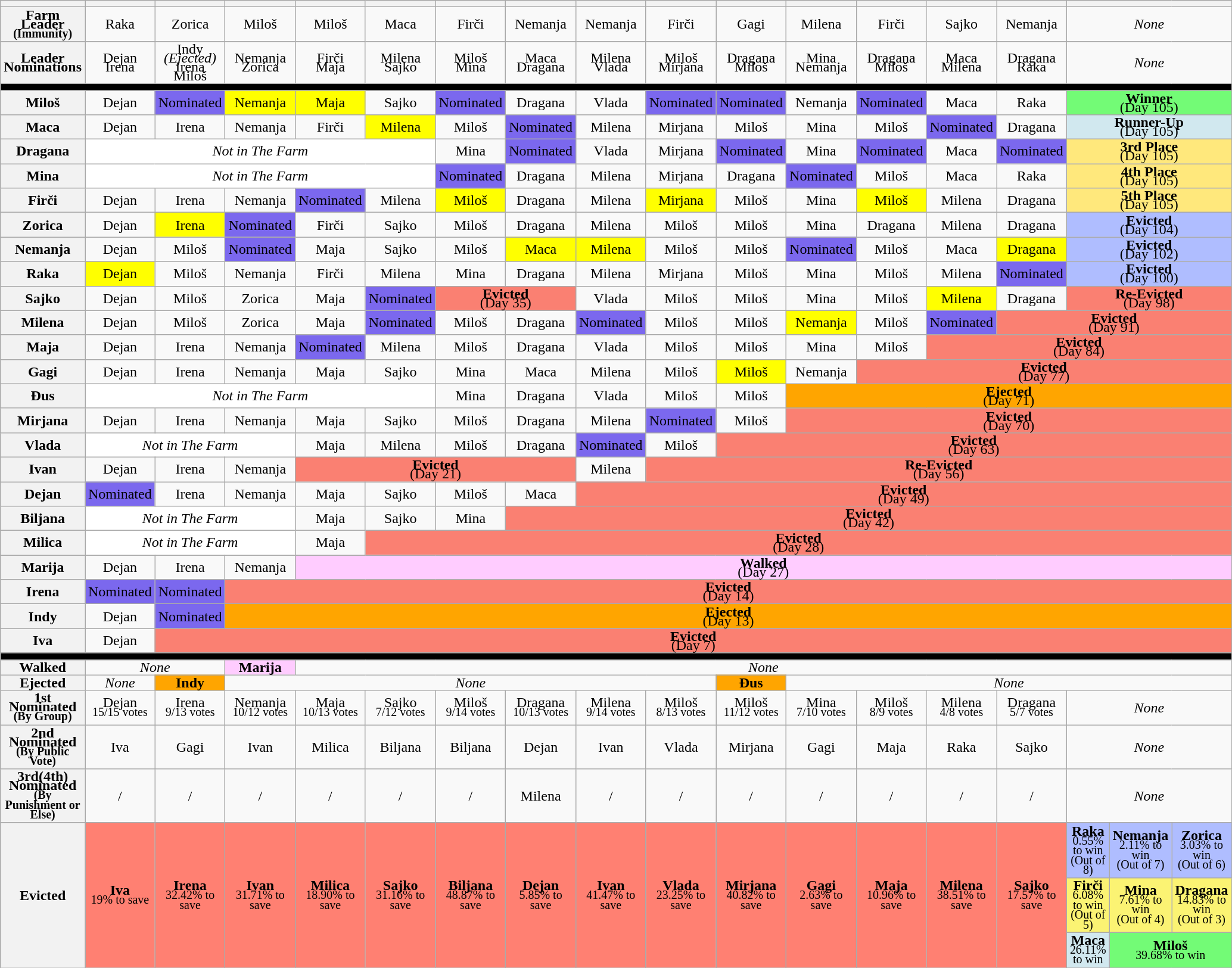<table class="wikitable" style="text-align:center; width:80%; line-height:10px">
<tr>
<th></th>
<th></th>
<th></th>
<th></th>
<th></th>
<th></th>
<th></th>
<th></th>
<th></th>
<th></th>
<th></th>
<th></th>
<th></th>
<th></th>
<th></th>
<th colspan="3"></th>
</tr>
<tr>
<th>Farm Leader<br><small>(Immunity)</small></th>
<td>Raka</td>
<td>Zorica</td>
<td>Miloš</td>
<td>Miloš</td>
<td>Maca</td>
<td>Firči</td>
<td>Nemanja</td>
<td>Nemanja</td>
<td>Firči</td>
<td>Gagi</td>
<td>Milena</td>
<td>Firči</td>
<td>Sajko</td>
<td>Nemanja</td>
<td colspan=3><em>None</em></td>
</tr>
<tr>
<th>Leader Nominations</th>
<td>Dejan<br>Irena</td>
<td>Indy <em>(Ejected)</em><br>Irena<br>Miloš</td>
<td>Nemanja<br>Zorica</td>
<td>Firči<br>Maja</td>
<td>Milena<br>Sajko</td>
<td>Miloš<br>Mina</td>
<td>Maca<br>Dragana</td>
<td>Milena<br>Vlada</td>
<td>Miloš<br>Mirjana</td>
<td>Dragana<br>Miloš</td>
<td>Mina<br>Nemanja</td>
<td>Dragana<br>Miloš</td>
<td>Maca<br>Milena</td>
<td>Dragana<br>Raka</td>
<td colspan=3><em>None</em></td>
</tr>
<tr>
<th style="background:#000000;" colspan="18"></th>
</tr>
<tr>
<th>Miloš</th>
<td>Dejan</td>
<td style="background:#7b68ee;">Nominated</td>
<td style="background:yellow; text-align:center;">Nemanja</td>
<td style="background:yellow; text-align:center;">Maja</td>
<td>Sajko</td>
<td style="background:#7b68ee;">Nominated</td>
<td>Dragana</td>
<td>Vlada</td>
<td style="background:#7b68ee;">Nominated</td>
<td style="background:#7b68ee;">Nominated</td>
<td>Nemanja</td>
<td style="background:#7b68ee;">Nominated</td>
<td>Maca</td>
<td>Raka</td>
<td style="background:#73FB76" colspan=3><strong>Winner</strong> <br> (Day 105)</td>
</tr>
<tr>
<th>Maca</th>
<td>Dejan</td>
<td>Irena</td>
<td>Nemanja</td>
<td>Firči</td>
<td style="background:yellow; text-align:center;">Milena</td>
<td>Miloš</td>
<td style="background:#7b68ee;">Nominated</td>
<td>Milena</td>
<td>Mirjana</td>
<td>Miloš</td>
<td>Mina</td>
<td>Miloš</td>
<td style="background:#7b68ee;">Nominated</td>
<td>Dragana</td>
<td style="background:#D1E8EF" colspan=3><strong>Runner-Up</strong> <br> (Day 105)</td>
</tr>
<tr>
<th>Dragana</th>
<td style="background:white; text-align:center;" colspan="5"><em>Not in The Farm</em></td>
<td>Mina</td>
<td style="background:#7b68ee;">Nominated</td>
<td>Vlada</td>
<td>Mirjana</td>
<td style="background:#7b68ee;">Nominated</td>
<td>Mina</td>
<td style="background:#7b68ee;">Nominated</td>
<td>Maca</td>
<td style="background:#7b68ee;">Nominated</td>
<td style="background:#FFE87C" colspan=3><strong>3rd Place</strong> <br> (Day 105)</td>
</tr>
<tr>
<th>Mina</th>
<td style="background:white; text-align:center;" colspan="5"><em>Not in The Farm</em></td>
<td style="background:#7b68ee;">Nominated</td>
<td>Dragana</td>
<td>Milena</td>
<td>Mirjana</td>
<td>Dragana</td>
<td style="background:#7b68ee;">Nominated</td>
<td>Miloš</td>
<td>Maca</td>
<td>Raka</td>
<td style="background:#FFE87C" colspan=3><strong>4th Place</strong> <br> (Day 105)</td>
</tr>
<tr>
<th>Firči</th>
<td>Dejan</td>
<td>Irena</td>
<td>Nemanja</td>
<td style="background:#7b68ee;">Nominated</td>
<td>Milena</td>
<td style="background:yellow; text-align:center;">Miloš</td>
<td>Dragana</td>
<td>Milena</td>
<td style="background:yellow; text-align:center;">Mirjana</td>
<td>Miloš</td>
<td>Mina</td>
<td style="background:yellow; text-align:center;">Miloš</td>
<td>Milena</td>
<td>Dragana</td>
<td style="background:#FFE87C" colspan=3><strong>5th Place</strong> <br> (Day 105)</td>
</tr>
<tr>
<th>Zorica</th>
<td>Dejan</td>
<td style="background:yellow; text-align:center;">Irena</td>
<td style="background:#7b68ee;">Nominated</td>
<td>Firči</td>
<td>Sajko</td>
<td>Miloš</td>
<td>Dragana</td>
<td>Milena</td>
<td>Miloš</td>
<td>Miloš</td>
<td>Mina</td>
<td>Dragana</td>
<td>Milena</td>
<td>Dragana</td>
<td style="background:#afbdff" colspan=3><strong>Evicted</strong> <br> (Day 104)</td>
</tr>
<tr>
<th>Nemanja</th>
<td>Dejan</td>
<td>Miloš</td>
<td style="background:#7b68ee;">Nominated</td>
<td>Maja</td>
<td>Sajko</td>
<td>Miloš</td>
<td style="background:yellow; text-align:center;">Maca</td>
<td style="background:yellow; text-align:center;">Milena</td>
<td>Miloš</td>
<td>Miloš</td>
<td style="background:#7b68ee;">Nominated</td>
<td>Miloš</td>
<td>Maca</td>
<td style="background:yellow; text-align:center;">Dragana</td>
<td style="background:#afbdff" colspan=5><strong>Evicted</strong> <br> (Day 102)</td>
</tr>
<tr>
<th>Raka</th>
<td style="background:yellow; text-align:center;">Dejan</td>
<td>Miloš</td>
<td>Nemanja</td>
<td>Firči</td>
<td>Milena</td>
<td>Mina</td>
<td>Dragana</td>
<td>Milena</td>
<td>Mirjana</td>
<td>Miloš</td>
<td>Mina</td>
<td>Miloš</td>
<td>Milena</td>
<td style="background:#7b68ee;">Nominated</td>
<td style="background:#afbdff" colspan=6><strong>Evicted</strong> <br> (Day 100)</td>
</tr>
<tr>
<th>Sajko</th>
<td>Dejan</td>
<td>Miloš</td>
<td>Zorica</td>
<td>Maja</td>
<td style="background:#7b68ee;">Nominated</td>
<td style="background:salmon; text-align:center;" colspan=2><strong>Evicted</strong> <br> (Day 35)</td>
<td>Vlada</td>
<td>Miloš</td>
<td>Miloš</td>
<td>Mina</td>
<td>Miloš</td>
<td style="background:yellow; text-align:center;">Milena</td>
<td>Dragana</td>
<td style="background:salmon; text-align:center;" colspan=7><strong>Re-Evicted</strong> <br> (Day 98)</td>
</tr>
<tr>
<th>Milena</th>
<td>Dejan</td>
<td>Miloš</td>
<td>Zorica</td>
<td>Maja</td>
<td style="background:#7b68ee;">Nominated</td>
<td>Miloš</td>
<td>Dragana</td>
<td style="background:#7b68ee;">Nominated</td>
<td>Miloš</td>
<td>Miloš</td>
<td style="background:yellow; text-align:center;">Nemanja</td>
<td>Miloš</td>
<td style="background:#7b68ee;">Nominated</td>
<td style="background:salmon; text-align:center;" colspan=4><strong>Evicted</strong> <br> (Day 91)</td>
</tr>
<tr>
<th>Maja</th>
<td>Dejan</td>
<td>Irena</td>
<td>Nemanja</td>
<td style="background:#7b68ee;">Nominated</td>
<td>Milena</td>
<td>Miloš</td>
<td>Dragana</td>
<td>Vlada</td>
<td>Miloš</td>
<td>Miloš</td>
<td>Mina</td>
<td>Miloš</td>
<td style="background:salmon; text-align:center;" colspan=5><strong>Evicted</strong> <br> (Day 84)</td>
</tr>
<tr>
<th>Gagi</th>
<td>Dejan</td>
<td>Irena</td>
<td>Nemanja</td>
<td>Maja</td>
<td>Sajko</td>
<td>Mina</td>
<td>Maca</td>
<td>Milena</td>
<td>Miloš</td>
<td style="background:yellow; text-align:center;">Miloš</td>
<td>Nemanja</td>
<td style="background:salmon; text-align:center;" colspan=6><strong>Evicted</strong> <br> (Day 77)</td>
</tr>
<tr>
<th>Đus</th>
<td style="background:white; text-align:center;" colspan="5"><em>Not in The Farm</em></td>
<td>Mina</td>
<td>Dragana</td>
<td>Vlada</td>
<td>Miloš</td>
<td>Miloš</td>
<td style="background:#FFA500; text-align:center;" colspan=7><strong>Ejected</strong> <br> (Day 71)</td>
</tr>
<tr>
<th>Mirjana</th>
<td>Dejan</td>
<td>Irena</td>
<td>Nemanja</td>
<td>Maja</td>
<td>Sajko</td>
<td>Miloš</td>
<td>Dragana</td>
<td>Milena</td>
<td style="background:#7b68ee;">Nominated</td>
<td>Miloš</td>
<td style="background:salmon; text-align:center;" colspan=7><strong>Evicted</strong> <br> (Day 70)</td>
</tr>
<tr>
<th>Vlada</th>
<td style="background:white; text-align:center;" colspan="3"><em>Not in The Farm</em></td>
<td>Maja</td>
<td>Milena</td>
<td>Miloš</td>
<td>Dragana</td>
<td style="background:#7b68ee;">Nominated</td>
<td>Miloš</td>
<td style="background:salmon; text-align:center;" colspan=8><strong>Evicted</strong> <br> (Day 63)</td>
</tr>
<tr>
<th>Ivan</th>
<td>Dejan</td>
<td>Irena</td>
<td>Nemanja</td>
<td style="background:salmon; text-align:center;" colspan=4><strong>Evicted</strong> <br> (Day 21)</td>
<td>Milena</td>
<td style="background:salmon; text-align:center;" colspan=9><strong>Re-Evicted</strong> <br> (Day 56)</td>
</tr>
<tr>
<th>Dejan</th>
<td style="background:#7b68ee;">Nominated</td>
<td>Irena</td>
<td>Nemanja</td>
<td>Maja</td>
<td>Sajko</td>
<td>Miloš</td>
<td>Maca</td>
<td style="background:salmon; text-align:center;" colspan=11><strong>Evicted</strong> <br> (Day 49)</td>
</tr>
<tr>
<th>Biljana</th>
<td style="background:white; text-align:center;" colspan="3"><em>Not in The Farm</em></td>
<td>Maja</td>
<td>Sajko</td>
<td>Mina</td>
<td style="background:salmon; text-align:center;" colspan=11><strong>Evicted</strong> <br> (Day 42)</td>
</tr>
<tr>
<th>Milica</th>
<td style="background:white; text-align:center;" colspan="3"><em>Not in The Farm</em></td>
<td>Maja</td>
<td style="background:salmon; text-align:center;" colspan=13><strong>Evicted</strong> <br> (Day 28)</td>
</tr>
<tr>
<th>Marija</th>
<td>Dejan</td>
<td>Irena</td>
<td>Nemanja</td>
<td style="background:#fcf; text-align:center;" colspan=14><strong>Walked</strong> <br> (Day 27)</td>
</tr>
<tr>
<th>Irena</th>
<td style="background:#7b68ee;">Nominated</td>
<td style="background:#7b68ee;">Nominated</td>
<td style="background:salmon; text-align:center;" colspan=15><strong>Evicted</strong> <br> (Day 14)</td>
</tr>
<tr>
<th>Indy</th>
<td>Dejan</td>
<td style="background:#7b68ee;">Nominated</td>
<td style="background:#FFA500; text-align:center;" colspan=15><strong>Ejected</strong> <br> (Day 13)</td>
</tr>
<tr>
<th>Iva</th>
<td>Dejan</td>
<td style="background:salmon; text-align:center;" colspan=16><strong>Evicted</strong> <br> (Day 7)</td>
</tr>
<tr>
<th style="background:#000000;" colspan="18"></th>
</tr>
<tr>
<th>Walked</th>
<td colspan="2"><em>None</em></td>
<td style="background:#fcf;"><strong>Marija</strong></td>
<td colspan="14"><em>None</em></td>
</tr>
<tr>
<th>Ejected</th>
<td colspan="1"><em>None</em></td>
<td style="background:#FFA500;"><strong>Indy</strong></td>
<td colspan="7"><em>None</em></td>
<td style="background:#FFA500;"><strong>Đus</strong></td>
<td colspan="9"><em>None</em></td>
</tr>
<tr>
<th>1st Nominated<br><small>(By Group)</small></th>
<td>Dejan<br><small>15/15 votes</small></td>
<td>Irena<br><small>9/13 votes</small></td>
<td>Nemanja<br><small>10/12 votes</small></td>
<td>Maja<br><small>10/13 votes</small></td>
<td>Sajko<br><small>7/12 votes</small></td>
<td>Miloš<br><small>9/14 votes</small></td>
<td>Dragana<br><small>10/13 votes</small></td>
<td>Milena<br><small>9/14 votes</small></td>
<td>Miloš<br><small>8/13 votes</small></td>
<td>Miloš<br><small>11/12 votes</small></td>
<td>Mina<br><small>7/10 votes</small></td>
<td>Miloš<br><small>8/9 votes</small></td>
<td>Milena<br><small>4/8 votes</small></td>
<td>Dragana<br><small>5/7 votes</small></td>
<td colspan=3><em>None</em></td>
</tr>
<tr>
<th>2nd Nominated<br><small>(By Public Vote)</small></th>
<td>Iva</td>
<td>Gagi</td>
<td>Ivan</td>
<td>Milica</td>
<td>Biljana</td>
<td>Biljana</td>
<td>Dejan</td>
<td>Ivan</td>
<td>Vlada</td>
<td>Mirjana</td>
<td>Gagi</td>
<td>Maja</td>
<td>Raka</td>
<td>Sajko</td>
<td colspan=3><em>None</em></td>
</tr>
<tr>
<th>3rd(4th) Nominated<br><small>(By Punishment or Else)</small></th>
<td>/</td>
<td>/</td>
<td>/</td>
<td>/</td>
<td>/</td>
<td>/</td>
<td>Milena</td>
<td>/</td>
<td>/</td>
<td>/</td>
<td>/</td>
<td>/</td>
<td>/</td>
<td>/</td>
<td colspan=3><em>None</em></td>
</tr>
<tr>
<th rowspan="8">Evicted</th>
<td rowspan="8" style="background:#FF8072"><strong>Iva</strong><br><small>19% to save</small></td>
<td rowspan="8" style="background:#FF8072"><strong>Irena</strong><br><small>32.42% to save</small></td>
<td rowspan="8" style="background:#FF8072"><strong>Ivan</strong><br><small>31.71% to save</small></td>
<td rowspan="8" style="background:#FF8072"><strong>Milica</strong><br><small>18.90% to save</small></td>
<td rowspan="8" style="background:#FF8072"><strong>Sajko</strong><br><small>31.16% to save</small></td>
<td rowspan="8" style="background:#FF8072"><strong>Biljana</strong><br><small>48.87% to save</small></td>
<td rowspan="8" style="background:#FF8072"><strong>Dejan</strong><br><small> 5.85% to save</small></td>
<td rowspan="8" style="background:#FF8072"><strong>Ivan</strong><br><small>41.47% to save</small></td>
<td rowspan="8" style="background:#FF8072"><strong>Vlada</strong><br><small>23.25% to save</small></td>
<td rowspan="8" style="background:#FF8072"><strong>Mirjana</strong><br><small>40.82% to save</small></td>
<td rowspan="8" style="background:#FF8072"><strong>Gagi</strong><br><small>2.63% to save</small></td>
<td rowspan="8" style="background:#FF8072"><strong>Maja</strong><br><small>10.96% to save</small></td>
<td rowspan="8" style="background:#FF8072"><strong>Milena</strong><br><small>38.51% to save</small></td>
<td rowspan="8" style="background:#FF8072"><strong>Sajko</strong><br><small>17.57% to save</small></td>
<td rowspan="1" style="background:#afbdff"><strong>Raka</strong><br><small>0.55% to win<br>(Out of 8)</small></td>
<td rowspan="1" style="background:#afbdff"><strong>Nemanja</strong><br><small>2.11% to win<br>(Out of 7)</small></td>
<td rowspan="1" style="background:#afbdff"><strong>Zorica</strong><br><small>3.03% to win<br>(Out of 6)</small></td>
</tr>
<tr>
<td rowspan="1" style="background:#FBF373"><strong>Firči</strong><br><small>6.08% to win<br>(Out of 5)</small></td>
<td rowspan="1" style="background:#FBF373"><strong>Mina</strong><br><small>7.61% to win<br>(Out of 4)</small></td>
<td rowspan="1" style="background:#FBF373"><strong>Dragana</strong><br><small>14.83% to win<br>(Out of 3)</small></td>
</tr>
<tr>
<td rowspan="1" style="background:#D1E8EF"><strong>Maca</strong><br><small>26.11% to win</small></td>
<td rowspan="1" style="background:#73FB76" colspan="2"><strong>Miloš</strong><br><small>39.68% to win</small></td>
</tr>
<tr>
</tr>
</table>
